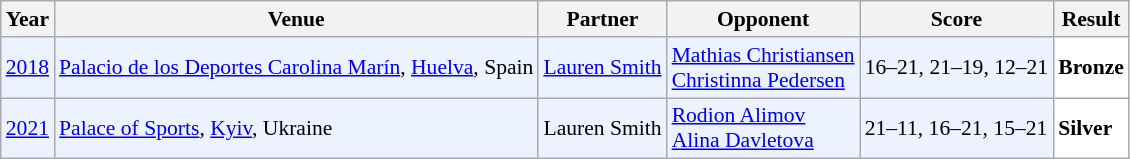<table class="sortable wikitable" style="font-size: 90%;">
<tr>
<th>Year</th>
<th>Venue</th>
<th>Partner</th>
<th>Opponent</th>
<th>Score</th>
<th>Result</th>
</tr>
<tr style="background:#ECF2FF">
<td align="center"><a href='#'>2018</a></td>
<td align="left"><a href='#'>Palacio de los Deportes Carolina Marín</a>, <a href='#'>Huelva</a>, Spain</td>
<td align="left"> <a href='#'>Lauren Smith</a></td>
<td align="left"> <a href='#'>Mathias Christiansen</a><br> <a href='#'>Christinna Pedersen</a></td>
<td align="left">16–21, 21–19, 12–21</td>
<td style="text-align:left; background:white"> <strong>Bronze</strong></td>
</tr>
<tr style="background:#ECF2FF">
<td align="center"><a href='#'>2021</a></td>
<td align="left"><a href='#'>Palace of Sports</a>, <a href='#'>Kyiv</a>, Ukraine</td>
<td align="left"> Lauren Smith</td>
<td align="left"> <a href='#'>Rodion Alimov</a><br> <a href='#'>Alina Davletova</a></td>
<td align="left">21–11, 16–21, 15–21</td>
<td style="text-align:left; background:white"> <strong>Silver</strong></td>
</tr>
</table>
